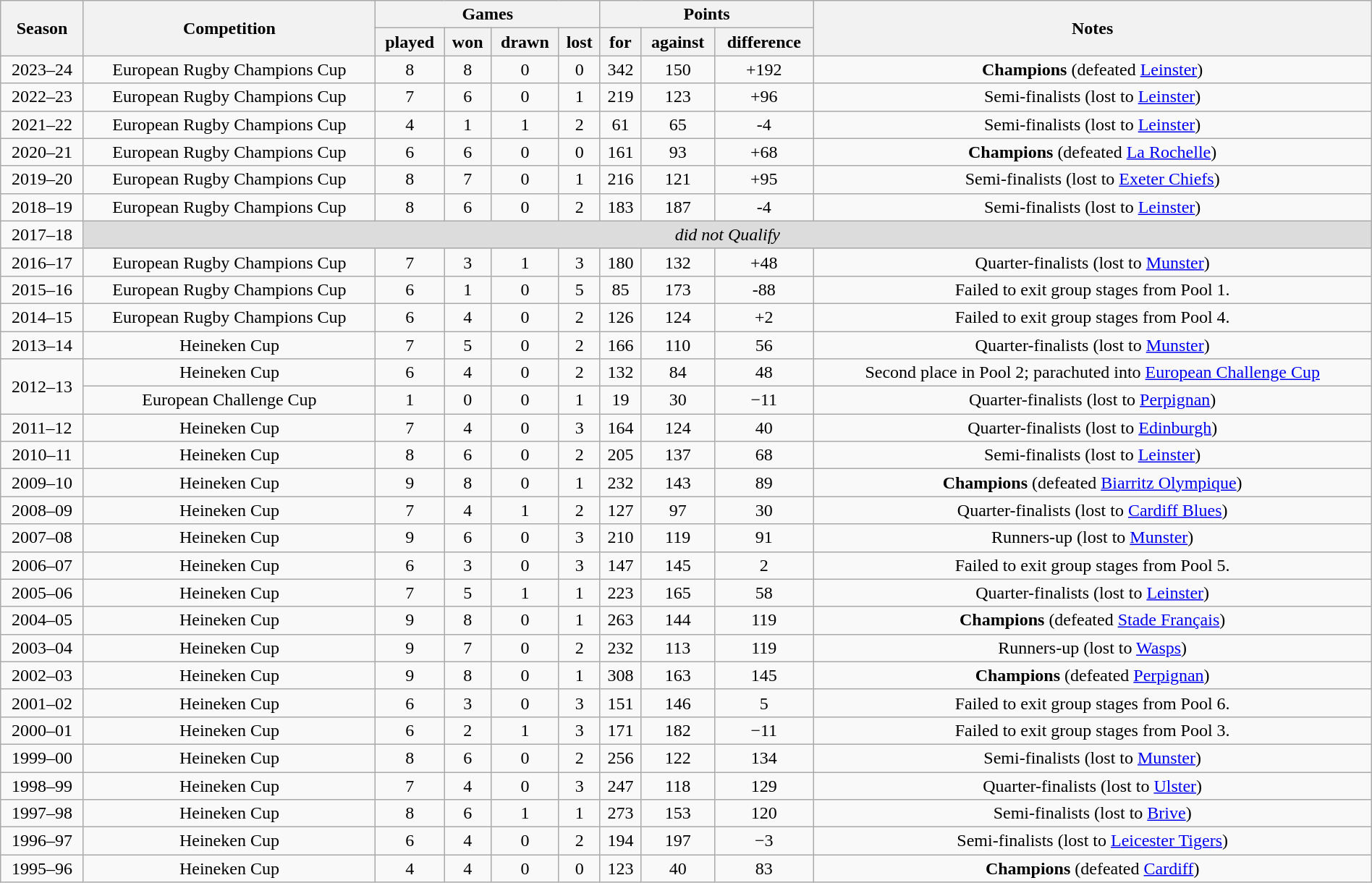<table class="wikitable" style="text-align:center" width=100%>
<tr>
<th rowspan=2>Season</th>
<th rowspan=2>Competition</th>
<th colspan=4>Games</th>
<th colspan=3>Points</th>
<th rowspan=2>Notes</th>
</tr>
<tr>
<th>played</th>
<th>won</th>
<th>drawn</th>
<th>lost</th>
<th>for</th>
<th>against</th>
<th>difference</th>
</tr>
<tr>
<td>2023–24</td>
<td>European Rugby Champions Cup</td>
<td>8</td>
<td>8</td>
<td>0</td>
<td>0</td>
<td>342</td>
<td>150</td>
<td>+192</td>
<td><strong>Champions</strong> (defeated <a href='#'>Leinster</a>)</td>
</tr>
<tr>
<td>2022–23</td>
<td>European Rugby Champions Cup</td>
<td>7</td>
<td>6</td>
<td>0</td>
<td>1</td>
<td>219</td>
<td>123</td>
<td>+96</td>
<td>Semi-finalists (lost to <a href='#'>Leinster</a>)</td>
</tr>
<tr>
<td>2021–22</td>
<td>European Rugby Champions Cup</td>
<td>4</td>
<td>1</td>
<td>1</td>
<td>2</td>
<td>61</td>
<td>65</td>
<td>-4</td>
<td>Semi-finalists (lost to <a href='#'>Leinster</a>)</td>
</tr>
<tr>
<td>2020–21</td>
<td>European Rugby Champions Cup</td>
<td>6</td>
<td>6</td>
<td>0</td>
<td>0</td>
<td>161</td>
<td>93</td>
<td>+68</td>
<td><strong>Champions</strong> (defeated <a href='#'>La Rochelle</a>)</td>
</tr>
<tr>
<td>2019–20</td>
<td>European Rugby Champions Cup</td>
<td>8</td>
<td>7</td>
<td>0</td>
<td>1</td>
<td>216</td>
<td>121</td>
<td>+95</td>
<td>Semi-finalists (lost to <a href='#'>Exeter Chiefs</a>)</td>
</tr>
<tr>
<td>2018–19</td>
<td>European Rugby Champions Cup</td>
<td>8</td>
<td>6</td>
<td>0</td>
<td>2</td>
<td>183</td>
<td>187</td>
<td>-4</td>
<td>Semi-finalists (lost to <a href='#'>Leinster</a>)</td>
</tr>
<tr>
<td>2017–18</td>
<td colspan="9" scope="row" style="background:#dcdcdc;"><em>did not Qualify</em></td>
</tr>
<tr>
<td>2016–17</td>
<td>European Rugby Champions Cup</td>
<td>7</td>
<td>3</td>
<td>1</td>
<td>3</td>
<td>180</td>
<td>132</td>
<td>+48</td>
<td>Quarter-finalists (lost to <a href='#'>Munster</a>)</td>
</tr>
<tr>
<td>2015–16</td>
<td>European Rugby Champions Cup</td>
<td>6</td>
<td>1</td>
<td>0</td>
<td>5</td>
<td>85</td>
<td>173</td>
<td>-88</td>
<td>Failed to exit group stages from Pool 1.</td>
</tr>
<tr>
<td>2014–15</td>
<td>European Rugby Champions Cup</td>
<td>6</td>
<td>4</td>
<td>0</td>
<td>2</td>
<td>126</td>
<td>124</td>
<td>+2</td>
<td>Failed to exit group stages from Pool 4.</td>
</tr>
<tr>
<td>2013–14</td>
<td>Heineken Cup</td>
<td>7</td>
<td>5</td>
<td>0</td>
<td>2</td>
<td>166</td>
<td>110</td>
<td>56</td>
<td>Quarter-finalists (lost to <a href='#'>Munster</a>)</td>
</tr>
<tr>
<td rowspan=2>2012–13</td>
<td>Heineken Cup</td>
<td>6</td>
<td>4</td>
<td>0</td>
<td>2</td>
<td>132</td>
<td>84</td>
<td>48</td>
<td>Second place in Pool 2; parachuted into <a href='#'>European Challenge Cup</a></td>
</tr>
<tr>
<td>European Challenge Cup</td>
<td>1</td>
<td>0</td>
<td>0</td>
<td>1</td>
<td>19</td>
<td>30</td>
<td>−11</td>
<td>Quarter-finalists (lost to <a href='#'>Perpignan</a>)</td>
</tr>
<tr>
<td>2011–12</td>
<td>Heineken Cup</td>
<td>7</td>
<td>4</td>
<td>0</td>
<td>3</td>
<td>164</td>
<td>124</td>
<td>40</td>
<td>Quarter-finalists (lost to <a href='#'>Edinburgh</a>)</td>
</tr>
<tr>
<td>2010–11</td>
<td>Heineken Cup</td>
<td>8</td>
<td>6</td>
<td>0</td>
<td>2</td>
<td>205</td>
<td>137</td>
<td>68</td>
<td>Semi-finalists (lost to <a href='#'>Leinster</a>)</td>
</tr>
<tr>
<td>2009–10</td>
<td>Heineken Cup</td>
<td>9</td>
<td>8</td>
<td>0</td>
<td>1</td>
<td>232</td>
<td>143</td>
<td>89</td>
<td><strong>Champions</strong> (defeated <a href='#'>Biarritz Olympique</a>)</td>
</tr>
<tr>
<td>2008–09</td>
<td>Heineken Cup</td>
<td>7</td>
<td>4</td>
<td>1</td>
<td>2</td>
<td>127</td>
<td>97</td>
<td>30</td>
<td>Quarter-finalists (lost to <a href='#'>Cardiff Blues</a>)</td>
</tr>
<tr>
<td>2007–08</td>
<td>Heineken Cup</td>
<td>9</td>
<td>6</td>
<td>0</td>
<td>3</td>
<td>210</td>
<td>119</td>
<td>91</td>
<td>Runners-up (lost to <a href='#'>Munster</a>)</td>
</tr>
<tr>
<td>2006–07</td>
<td>Heineken Cup</td>
<td>6</td>
<td>3</td>
<td>0</td>
<td>3</td>
<td>147</td>
<td>145</td>
<td>2</td>
<td>Failed to exit group stages from Pool 5.</td>
</tr>
<tr>
<td>2005–06</td>
<td>Heineken Cup</td>
<td>7</td>
<td>5</td>
<td>1</td>
<td>1</td>
<td>223</td>
<td>165</td>
<td>58</td>
<td>Quarter-finalists (lost to <a href='#'>Leinster</a>)</td>
</tr>
<tr>
<td>2004–05</td>
<td>Heineken Cup</td>
<td>9</td>
<td>8</td>
<td>0</td>
<td>1</td>
<td>263</td>
<td>144</td>
<td>119</td>
<td><strong>Champions</strong> (defeated <a href='#'>Stade Français</a>)</td>
</tr>
<tr>
<td>2003–04</td>
<td>Heineken Cup</td>
<td>9</td>
<td>7</td>
<td>0</td>
<td>2</td>
<td>232</td>
<td>113</td>
<td>119</td>
<td>Runners-up (lost to <a href='#'>Wasps</a>)</td>
</tr>
<tr>
<td>2002–03</td>
<td>Heineken Cup</td>
<td>9</td>
<td>8</td>
<td>0</td>
<td>1</td>
<td>308</td>
<td>163</td>
<td>145</td>
<td><strong>Champions</strong> (defeated <a href='#'>Perpignan</a>)</td>
</tr>
<tr>
<td>2001–02</td>
<td>Heineken Cup</td>
<td>6</td>
<td>3</td>
<td>0</td>
<td>3</td>
<td>151</td>
<td>146</td>
<td>5</td>
<td>Failed to exit group stages from Pool 6.</td>
</tr>
<tr>
<td>2000–01</td>
<td>Heineken Cup</td>
<td>6</td>
<td>2</td>
<td>1</td>
<td>3</td>
<td>171</td>
<td>182</td>
<td>−11</td>
<td>Failed to exit group stages from Pool 3.</td>
</tr>
<tr>
<td>1999–00</td>
<td>Heineken Cup</td>
<td>8</td>
<td>6</td>
<td>0</td>
<td>2</td>
<td>256</td>
<td>122</td>
<td>134</td>
<td>Semi-finalists (lost to <a href='#'>Munster</a>)</td>
</tr>
<tr>
<td>1998–99</td>
<td>Heineken Cup</td>
<td>7</td>
<td>4</td>
<td>0</td>
<td>3</td>
<td>247</td>
<td>118</td>
<td>129</td>
<td>Quarter-finalists (lost to <a href='#'>Ulster</a>)</td>
</tr>
<tr>
<td>1997–98</td>
<td>Heineken Cup</td>
<td>8</td>
<td>6</td>
<td>1</td>
<td>1</td>
<td>273</td>
<td>153</td>
<td>120</td>
<td>Semi-finalists (lost to <a href='#'>Brive</a>)</td>
</tr>
<tr>
<td>1996–97</td>
<td>Heineken Cup</td>
<td>6</td>
<td>4</td>
<td>0</td>
<td>2</td>
<td>194</td>
<td>197</td>
<td>−3</td>
<td>Semi-finalists (lost to <a href='#'>Leicester Tigers</a>)</td>
</tr>
<tr>
<td>1995–96</td>
<td>Heineken Cup</td>
<td>4</td>
<td>4</td>
<td>0</td>
<td>0</td>
<td>123</td>
<td>40</td>
<td>83</td>
<td><strong>Champions</strong> (defeated <a href='#'>Cardiff</a>)</td>
</tr>
</table>
